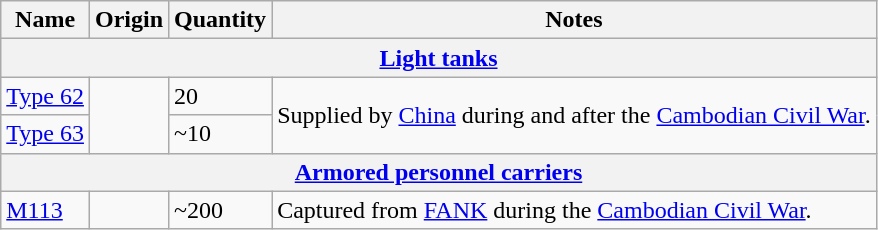<table class="wikitable">
<tr>
<th>Name</th>
<th>Origin</th>
<th>Quantity</th>
<th>Notes</th>
</tr>
<tr>
<th colspan="4"><a href='#'>Light tanks</a></th>
</tr>
<tr>
<td><a href='#'>Type 62</a></td>
<td rowspan="2"></td>
<td>20</td>
<td rowspan="2">Supplied by <a href='#'>China</a> during and after the <a href='#'>Cambodian Civil War</a>.</td>
</tr>
<tr>
<td><a href='#'>Type 63</a></td>
<td>~10</td>
</tr>
<tr>
<th colspan="4"><a href='#'>Armored personnel carriers</a></th>
</tr>
<tr>
<td><a href='#'>M113</a></td>
<td></td>
<td>~200</td>
<td>Captured from <a href='#'>FANK</a> during the <a href='#'>Cambodian Civil War</a>.</td>
</tr>
</table>
